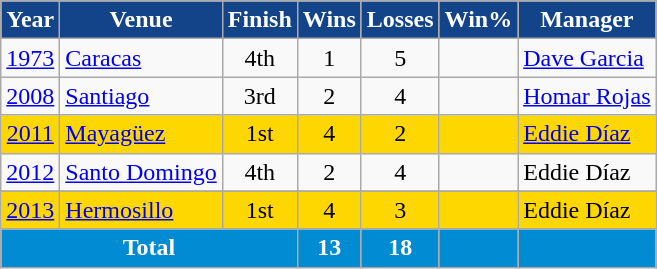<table class="wikitable sortable plainrowheaders" style="text-align:center;">
<tr>
<th scope="col" style="background-color:#134489; color:#FFFFFF;">Year</th>
<th scope="col" style="background-color:#134489; color:#FFFFFF;">Venue</th>
<th scope="col" style="background-color:#134489; color:#FFFFFF;">Finish</th>
<th scope="col" style="background-color:#134489; color:#FFFFFF;">Wins</th>
<th scope="col" style="background-color:#134489; color:#FFFFFF;">Losses</th>
<th scope="col" style="background-color:#134489; color:#FFFFFF;">Win%</th>
<th scope="col" style="background-color:#134489; color:#FFFFFF;">Manager</th>
</tr>
<tr>
<td><a href='#'>1973</a></td>
<td align=left> <a href='#'>Caracas</a></td>
<td>4th</td>
<td>1</td>
<td>5</td>
<td></td>
<td align=left> <a href='#'>Dave Garcia</a></td>
</tr>
<tr>
<td><a href='#'>2008</a></td>
<td align=left> <a href='#'>Santiago</a></td>
<td>3rd</td>
<td>2</td>
<td>4</td>
<td></td>
<td align=left> <a href='#'>Homar Rojas</a></td>
</tr>
<tr style="background:gold;">
<td><a href='#'>2011</a></td>
<td align=left> <a href='#'>Mayagüez</a></td>
<td>1st</td>
<td>4</td>
<td>2</td>
<td></td>
<td align=left> <a href='#'>Eddie Díaz</a></td>
</tr>
<tr>
<td><a href='#'>2012</a></td>
<td align=left> <a href='#'>Santo Domingo</a></td>
<td>4th</td>
<td>2</td>
<td>4</td>
<td></td>
<td align=left> Eddie Díaz</td>
</tr>
<tr>
</tr>
<tr style="background:gold;">
<td><a href='#'>2013</a></td>
<td align=left> <a href='#'>Hermosillo</a></td>
<td>1st</td>
<td>4</td>
<td>3</td>
<td></td>
<td align=left> Eddie Díaz</td>
</tr>
<tr style="text-align:center; background-color:#008BD2; color:#FFFFFF;">
<td colspan="3"><strong>Total</strong></td>
<td><strong>13</strong></td>
<td><strong>18</strong></td>
<td><strong></strong></td>
<td></td>
</tr>
</table>
